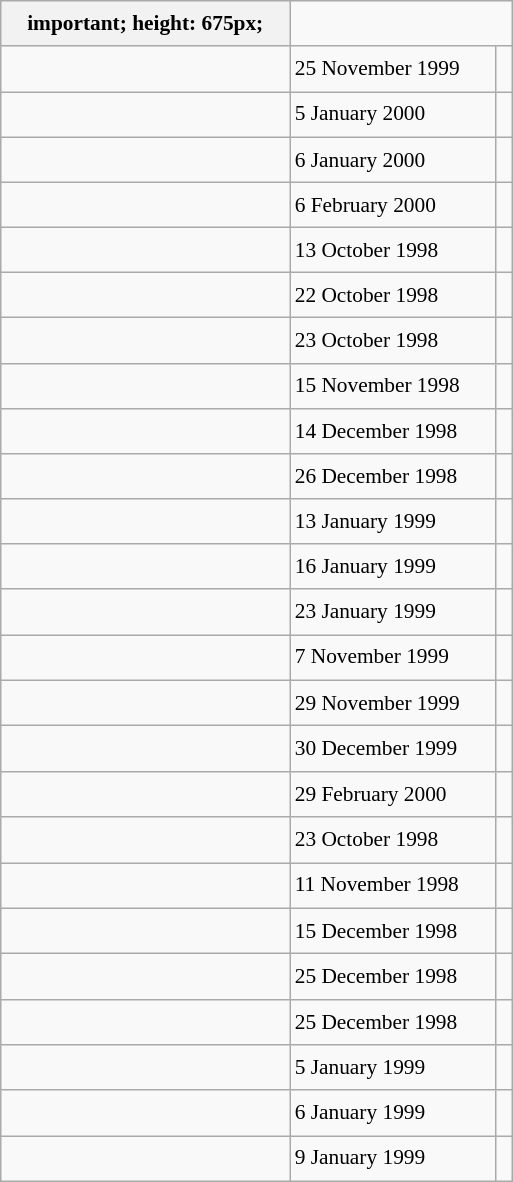<table class="wikitable" style="font-size: 89%; float: left; width: 24em; margin-right: 1em; line-height: 1.65em">
<tr>
<th>important; height: 675px;</th>
</tr>
<tr>
<td></td>
<td>25 November 1999</td>
<td><small></small></td>
</tr>
<tr>
<td></td>
<td>5 January 2000</td>
<td><small></small></td>
</tr>
<tr>
<td></td>
<td>6 January 2000</td>
<td><small></small></td>
</tr>
<tr>
<td></td>
<td>6 February 2000</td>
<td><small></small></td>
</tr>
<tr>
<td></td>
<td>13 October 1998</td>
<td><small></small></td>
</tr>
<tr>
<td></td>
<td>22 October 1998</td>
<td><small></small></td>
</tr>
<tr>
<td></td>
<td>23 October 1998</td>
<td><small></small></td>
</tr>
<tr>
<td></td>
<td>15 November 1998</td>
<td><small></small></td>
</tr>
<tr>
<td></td>
<td>14 December 1998</td>
<td><small></small></td>
</tr>
<tr>
<td></td>
<td>26 December 1998</td>
<td><small></small></td>
</tr>
<tr>
<td></td>
<td>13 January 1999</td>
<td><small></small></td>
</tr>
<tr>
<td></td>
<td>16 January 1999</td>
<td><small></small></td>
</tr>
<tr>
<td></td>
<td>23 January 1999</td>
<td><small></small></td>
</tr>
<tr>
<td></td>
<td>7 November 1999</td>
<td><small></small></td>
</tr>
<tr>
<td></td>
<td>29 November 1999</td>
<td><small></small></td>
</tr>
<tr>
<td></td>
<td>30 December 1999</td>
<td><small></small> </td>
</tr>
<tr>
<td></td>
<td>29 February 2000</td>
<td><small></small></td>
</tr>
<tr>
<td></td>
<td>23 October 1998</td>
<td><small></small></td>
</tr>
<tr>
<td></td>
<td>11 November 1998</td>
<td><small></small></td>
</tr>
<tr>
<td></td>
<td>15 December 1998</td>
<td><small></small></td>
</tr>
<tr>
<td></td>
<td>25 December 1998</td>
<td><small></small> </td>
</tr>
<tr>
<td></td>
<td>25 December 1998</td>
<td><small></small></td>
</tr>
<tr>
<td></td>
<td>5 January 1999</td>
<td><small></small></td>
</tr>
<tr>
<td></td>
<td>6 January 1999</td>
<td><small></small></td>
</tr>
<tr>
<td></td>
<td>9 January 1999</td>
<td><small></small></td>
</tr>
</table>
